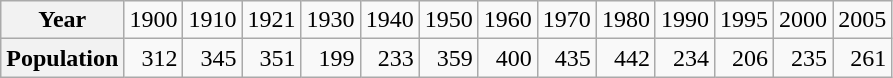<table class="wikitable" style="text-align:right;">
<tr>
<th>Year</th>
<td>1900</td>
<td>1910</td>
<td>1921</td>
<td>1930</td>
<td>1940</td>
<td>1950</td>
<td>1960</td>
<td>1970</td>
<td>1980</td>
<td>1990</td>
<td>1995</td>
<td>2000</td>
<td>2005</td>
</tr>
<tr>
<th>Population</th>
<td>312</td>
<td>345</td>
<td>351</td>
<td>199</td>
<td>233</td>
<td>359</td>
<td>400</td>
<td>435</td>
<td>442</td>
<td>234</td>
<td>206</td>
<td>235</td>
<td>261</td>
</tr>
</table>
